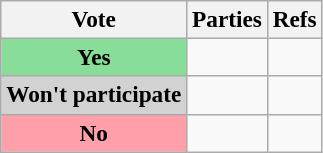<table class="wikitable" style="font-size:97%; text-align:center;">
<tr>
<th>Vote</th>
<th>Parties</th>
<th>Refs</th>
</tr>
<tr>
<th style="background:#88DE98;">Yes<br></th>
<td></td>
<td></td>
</tr>
<tr>
<th style="background:#D2D2D2;;">Won't participate<br></th>
<td></td>
<td></td>
</tr>
<tr>
<th style="background:#FF9FAA;">No<br></th>
<td></td>
<td></td>
</tr>
</table>
